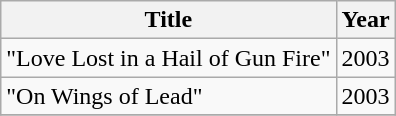<table class="wikitable plainrowheaders" style="text-align:center;">
<tr>
<th align="left">Title</th>
<th align="left">Year</th>
</tr>
<tr>
<td align="left">"Love Lost in a Hail of Gun Fire"</td>
<td align="left">2003</td>
</tr>
<tr>
<td align="left">"On Wings of Lead"</td>
<td align="left">2003</td>
</tr>
<tr>
</tr>
</table>
